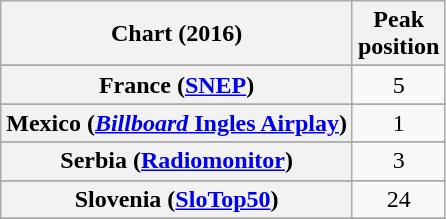<table class="wikitable sortable plainrowheaders" style="text-align:center">
<tr>
<th scope="col">Chart (2016)</th>
<th scope="col">Peak<br> position</th>
</tr>
<tr>
</tr>
<tr>
</tr>
<tr>
</tr>
<tr>
</tr>
<tr>
<th scope="row">France (<a href='#'>SNEP</a>)</th>
<td>5</td>
</tr>
<tr>
</tr>
<tr>
</tr>
<tr>
</tr>
<tr>
<th scope="row">Mexico (<a href='#'><em>Billboard</em> Ingles Airplay</a>)</th>
<td>1</td>
</tr>
<tr>
</tr>
<tr>
</tr>
<tr>
<th scope="row">Serbia (<a href='#'>Radiomonitor</a>)</th>
<td>3</td>
</tr>
<tr>
</tr>
<tr>
</tr>
<tr>
<th scope="row">Slovenia (<a href='#'>SloTop50</a>)</th>
<td>24</td>
</tr>
<tr>
</tr>
<tr>
</tr>
<tr>
</tr>
<tr>
</tr>
</table>
